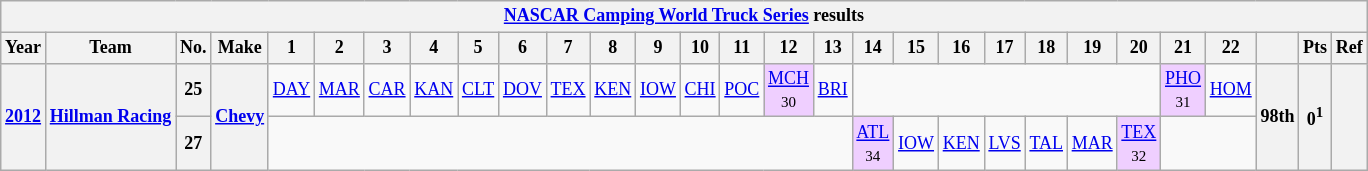<table class="wikitable" style="text-align:center; font-size:75%">
<tr>
<th colspan=45><a href='#'>NASCAR Camping World Truck Series</a> results</th>
</tr>
<tr>
<th>Year</th>
<th>Team</th>
<th>No.</th>
<th>Make</th>
<th>1</th>
<th>2</th>
<th>3</th>
<th>4</th>
<th>5</th>
<th>6</th>
<th>7</th>
<th>8</th>
<th>9</th>
<th>10</th>
<th>11</th>
<th>12</th>
<th>13</th>
<th>14</th>
<th>15</th>
<th>16</th>
<th>17</th>
<th>18</th>
<th>19</th>
<th>20</th>
<th>21</th>
<th>22</th>
<th></th>
<th>Pts</th>
<th>Ref</th>
</tr>
<tr>
<th rowspan=2><a href='#'>2012</a></th>
<th rowspan=2><a href='#'>Hillman Racing</a></th>
<th>25</th>
<th rowspan=2><a href='#'>Chevy</a></th>
<td><a href='#'>DAY</a></td>
<td><a href='#'>MAR</a></td>
<td><a href='#'>CAR</a></td>
<td><a href='#'>KAN</a></td>
<td><a href='#'>CLT</a></td>
<td><a href='#'>DOV</a></td>
<td><a href='#'>TEX</a></td>
<td><a href='#'>KEN</a></td>
<td><a href='#'>IOW</a></td>
<td><a href='#'>CHI</a></td>
<td><a href='#'>POC</a></td>
<td style="background:#EFCFFF;"><a href='#'>MCH</a><br><small>30</small></td>
<td><a href='#'>BRI</a></td>
<td colspan=7></td>
<td style="background:#EFCFFF;"><a href='#'>PHO</a><br><small>31</small></td>
<td><a href='#'>HOM</a></td>
<th rowspan=2>98th</th>
<th rowspan=2>0<sup>1</sup></th>
<th rowspan=2></th>
</tr>
<tr>
<th>27</th>
<td colspan=13></td>
<td style="background:#EFCFFF;"><a href='#'>ATL</a><br><small>34</small></td>
<td><a href='#'>IOW</a></td>
<td><a href='#'>KEN</a></td>
<td><a href='#'>LVS</a></td>
<td><a href='#'>TAL</a></td>
<td><a href='#'>MAR</a></td>
<td style="background:#EFCFFF;"><a href='#'>TEX</a><br><small>32</small></td>
<td colspan=2></td>
</tr>
</table>
